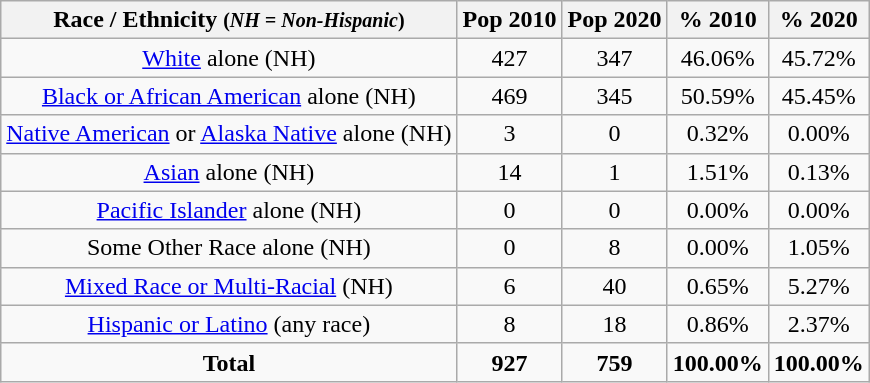<table class="wikitable" style="text-align:center;">
<tr>
<th>Race / Ethnicity <small>(<em>NH = Non-Hispanic</em>)</small></th>
<th>Pop 2010</th>
<th>Pop 2020</th>
<th>% 2010</th>
<th>% 2020</th>
</tr>
<tr>
<td><a href='#'>White</a> alone (NH)</td>
<td>427</td>
<td>347</td>
<td>46.06%</td>
<td>45.72%</td>
</tr>
<tr>
<td><a href='#'>Black or African American</a> alone (NH)</td>
<td>469</td>
<td>345</td>
<td>50.59%</td>
<td>45.45%</td>
</tr>
<tr>
<td><a href='#'>Native American</a> or <a href='#'>Alaska Native</a> alone (NH)</td>
<td>3</td>
<td>0</td>
<td>0.32%</td>
<td>0.00%</td>
</tr>
<tr>
<td><a href='#'>Asian</a> alone (NH)</td>
<td>14</td>
<td>1</td>
<td>1.51%</td>
<td>0.13%</td>
</tr>
<tr>
<td><a href='#'>Pacific Islander</a> alone (NH)</td>
<td>0</td>
<td>0</td>
<td>0.00%</td>
<td>0.00%</td>
</tr>
<tr>
<td>Some Other Race alone (NH)</td>
<td>0</td>
<td>8</td>
<td>0.00%</td>
<td>1.05%</td>
</tr>
<tr>
<td><a href='#'>Mixed Race or Multi-Racial</a> (NH)</td>
<td>6</td>
<td>40</td>
<td>0.65%</td>
<td>5.27%</td>
</tr>
<tr>
<td><a href='#'>Hispanic or Latino</a> (any race)</td>
<td>8</td>
<td>18</td>
<td>0.86%</td>
<td>2.37%</td>
</tr>
<tr>
<td><strong>Total</strong></td>
<td><strong>927</strong></td>
<td><strong>759</strong></td>
<td><strong>100.00%</strong></td>
<td><strong>100.00%</strong></td>
</tr>
</table>
